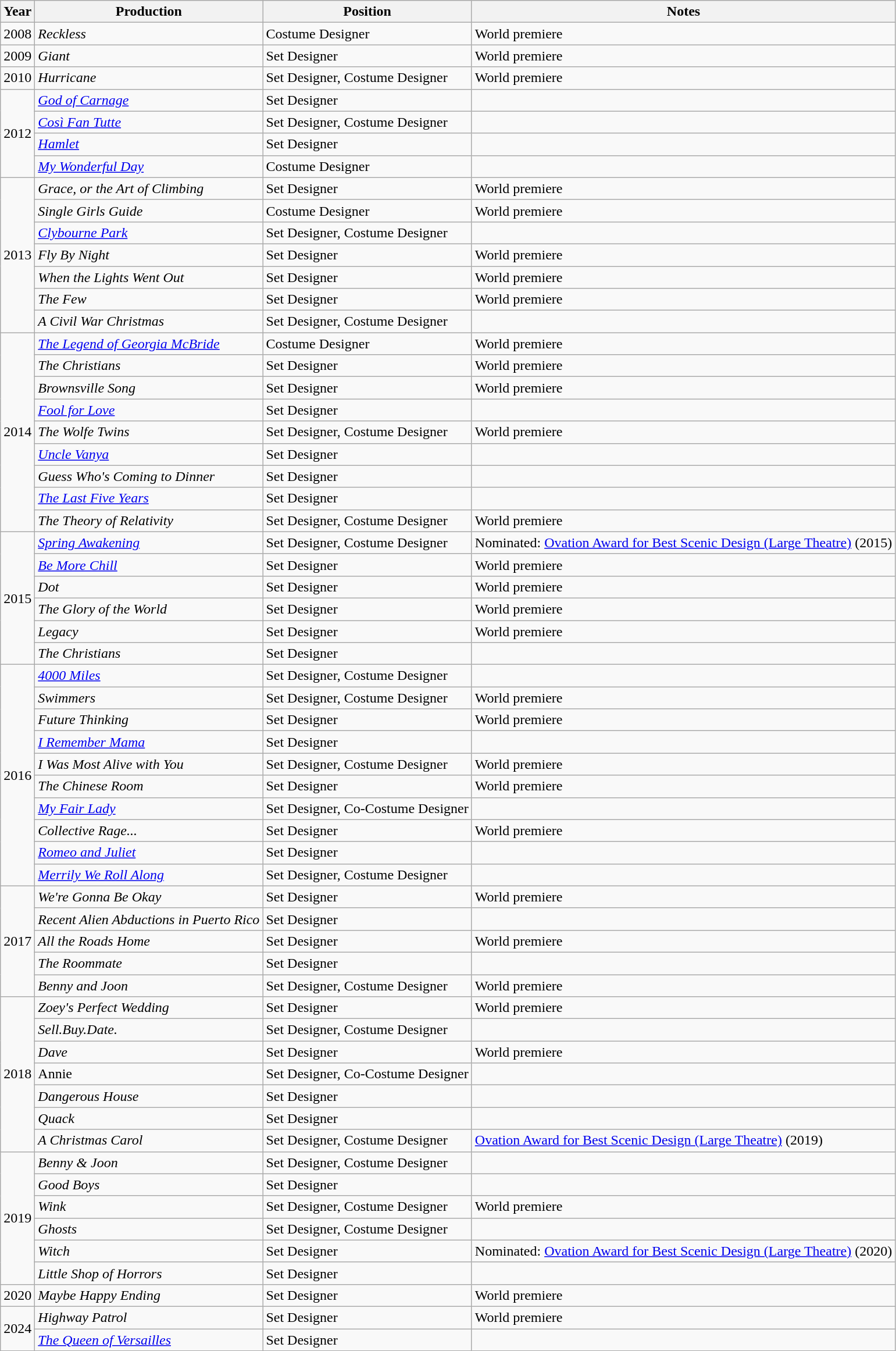<table class="wikitable">
<tr>
<th>Year</th>
<th>Production</th>
<th>Position</th>
<th>Notes</th>
</tr>
<tr>
<td>2008</td>
<td><em>Reckless</em></td>
<td>Costume Designer</td>
<td>World premiere</td>
</tr>
<tr>
<td>2009</td>
<td><em>Giant</em></td>
<td>Set Designer</td>
<td>World premiere</td>
</tr>
<tr>
<td>2010</td>
<td><em>Hurricane</em></td>
<td>Set Designer, Costume Designer</td>
<td>World premiere</td>
</tr>
<tr>
<td rowspan="4">2012</td>
<td><em><a href='#'>God of Carnage</a></em></td>
<td>Set Designer</td>
<td></td>
</tr>
<tr>
<td><em><a href='#'>Così Fan Tutte</a></em></td>
<td>Set Designer, Costume Designer</td>
<td></td>
</tr>
<tr>
<td><em><a href='#'>Hamlet</a></em></td>
<td>Set Designer</td>
<td></td>
</tr>
<tr>
<td><em><a href='#'>My Wonderful Day</a></em></td>
<td>Costume Designer</td>
<td></td>
</tr>
<tr>
<td rowspan="7">2013</td>
<td><em>Grace, or the Art of Climbing</em></td>
<td>Set Designer</td>
<td>World premiere</td>
</tr>
<tr>
<td><em>Single Girls Guide</em></td>
<td>Costume Designer</td>
<td>World premiere</td>
</tr>
<tr>
<td><em><a href='#'>Clybourne Park</a></em></td>
<td>Set Designer, Costume Designer</td>
<td></td>
</tr>
<tr>
<td><em>Fly By Night</em></td>
<td>Set Designer</td>
<td>World premiere</td>
</tr>
<tr>
<td><em>When the Lights Went Out</em></td>
<td>Set Designer</td>
<td>World premiere</td>
</tr>
<tr>
<td><em>The Few</em></td>
<td>Set Designer</td>
<td>World premiere</td>
</tr>
<tr>
<td><em>A Civil War Christmas</em></td>
<td>Set Designer, Costume Designer</td>
<td></td>
</tr>
<tr>
<td rowspan="9">2014</td>
<td><em><a href='#'>The Legend of Georgia McBride</a></em></td>
<td>Costume Designer</td>
<td>World premiere</td>
</tr>
<tr>
<td><em>The Christians</em></td>
<td>Set Designer</td>
<td>World premiere</td>
</tr>
<tr>
<td><em>Brownsville Song</em></td>
<td>Set Designer</td>
<td>World premiere</td>
</tr>
<tr>
<td><em><a href='#'>Fool for Love</a></em></td>
<td>Set Designer</td>
<td></td>
</tr>
<tr>
<td><em>The Wolfe Twins</em></td>
<td>Set Designer, Costume Designer</td>
<td>World premiere</td>
</tr>
<tr>
<td><em><a href='#'>Uncle Vanya</a></em></td>
<td>Set Designer</td>
<td></td>
</tr>
<tr>
<td><em>Guess Who's Coming to Dinner</em></td>
<td>Set Designer</td>
<td></td>
</tr>
<tr>
<td><em><a href='#'>The Last Five Years</a></em></td>
<td>Set Designer</td>
<td></td>
</tr>
<tr>
<td><em>The Theory of Relativity</em></td>
<td>Set Designer, Costume Designer</td>
<td>World premiere</td>
</tr>
<tr>
<td rowspan="6">2015</td>
<td><em><a href='#'>Spring Awakening</a></em></td>
<td>Set Designer, Costume Designer</td>
<td>Nominated: <a href='#'>Ovation Award for Best Scenic Design (Large Theatre)</a> (2015)</td>
</tr>
<tr>
<td><em><a href='#'>Be More Chill</a></em></td>
<td>Set Designer</td>
<td>World premiere</td>
</tr>
<tr>
<td><em>Dot</em></td>
<td>Set Designer</td>
<td>World premiere</td>
</tr>
<tr>
<td><em>The Glory of the World</em></td>
<td>Set Designer</td>
<td>World premiere</td>
</tr>
<tr>
<td><em>Legacy</em></td>
<td>Set Designer</td>
<td>World premiere</td>
</tr>
<tr>
<td><em>The Christians</em></td>
<td>Set Designer</td>
<td></td>
</tr>
<tr>
<td rowspan="10">2016</td>
<td><em><a href='#'>4000 Miles</a></em></td>
<td>Set Designer, Costume Designer</td>
<td></td>
</tr>
<tr>
<td><em>Swimmers</em></td>
<td>Set Designer, Costume Designer</td>
<td>World premiere</td>
</tr>
<tr>
<td><em>Future Thinking</em></td>
<td>Set Designer</td>
<td>World premiere</td>
</tr>
<tr>
<td><em><a href='#'>I Remember Mama</a></em></td>
<td>Set Designer</td>
<td></td>
</tr>
<tr>
<td><em>I Was Most Alive with You</em></td>
<td>Set Designer, Costume Designer</td>
<td>World premiere</td>
</tr>
<tr>
<td><em>The Chinese Room</em></td>
<td>Set Designer</td>
<td>World premiere</td>
</tr>
<tr>
<td><em><a href='#'>My Fair Lady</a></em></td>
<td>Set Designer, Co-Costume Designer</td>
<td></td>
</tr>
<tr>
<td><em>Collective Rage...</em></td>
<td>Set Designer</td>
<td>World premiere</td>
</tr>
<tr>
<td><em><a href='#'>Romeo and Juliet</a></em></td>
<td>Set Designer</td>
<td></td>
</tr>
<tr>
<td><em><a href='#'>Merrily We Roll Along</a></em></td>
<td>Set Designer, Costume Designer</td>
<td></td>
</tr>
<tr>
<td rowspan="5">2017</td>
<td><em>We're Gonna Be Okay</em></td>
<td>Set Designer</td>
<td>World premiere</td>
</tr>
<tr>
<td><em>Recent Alien Abductions in Puerto Rico</em></td>
<td>Set Designer</td>
<td></td>
</tr>
<tr>
<td><em>All the Roads Home</em></td>
<td>Set Designer</td>
<td>World premiere</td>
</tr>
<tr>
<td><em>The Roommate</em></td>
<td>Set Designer</td>
<td></td>
</tr>
<tr>
<td><em>Benny and Joon</em></td>
<td>Set Designer, Costume Designer</td>
<td>World premiere</td>
</tr>
<tr>
<td rowspan="7">2018</td>
<td><em>Zoey's Perfect Wedding</em></td>
<td>Set Designer</td>
<td>World premiere</td>
</tr>
<tr>
<td><em>Sell.Buy.Date.</em></td>
<td>Set Designer, Costume Designer</td>
<td></td>
</tr>
<tr>
<td><em>Dave</em></td>
<td>Set Designer</td>
<td>World premiere</td>
</tr>
<tr>
<td>Annie</td>
<td>Set Designer, Co-Costume Designer</td>
<td></td>
</tr>
<tr>
<td><em>Dangerous House</em></td>
<td>Set Designer</td>
<td></td>
</tr>
<tr>
<td><em>Quack</em></td>
<td>Set Designer</td>
<td></td>
</tr>
<tr>
<td><em>A Christmas Carol</em></td>
<td>Set Designer, Costume Designer</td>
<td><a href='#'>Ovation Award for Best Scenic Design (Large Theatre)</a> (2019)</td>
</tr>
<tr>
<td rowspan="6">2019</td>
<td><em>Benny & Joon</em></td>
<td>Set Designer, Costume Designer</td>
<td></td>
</tr>
<tr>
<td><em>Good Boys</em></td>
<td>Set Designer</td>
<td></td>
</tr>
<tr>
<td><em>Wink</em></td>
<td>Set Designer, Costume Designer</td>
<td>World premiere</td>
</tr>
<tr>
<td><em>Ghosts</em></td>
<td>Set Designer, Costume Designer</td>
<td></td>
</tr>
<tr>
<td><em>Witch</em></td>
<td>Set Designer</td>
<td>Nominated: <a href='#'>Ovation Award for Best Scenic Design (Large Theatre)</a> (2020)</td>
</tr>
<tr>
<td><em>Little Shop of Horrors</em></td>
<td>Set Designer</td>
<td></td>
</tr>
<tr>
<td>2020</td>
<td><em>Maybe Happy Ending</em></td>
<td>Set Designer</td>
<td>World premiere</td>
</tr>
<tr>
<td rowspan="2">2024</td>
<td><em>Highway Patrol</em></td>
<td>Set Designer</td>
<td>World premiere</td>
</tr>
<tr>
<td><em><a href='#'>The Queen of Versailles</a></em></td>
<td>Set Designer</td>
<td></td>
</tr>
</table>
